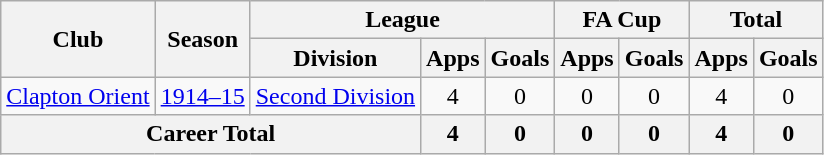<table class="wikitable" style="text-align: center;">
<tr>
<th rowspan="2">Club</th>
<th rowspan="2">Season</th>
<th colspan="3">League</th>
<th colspan="2">FA Cup</th>
<th colspan="2">Total</th>
</tr>
<tr>
<th>Division</th>
<th>Apps</th>
<th>Goals</th>
<th>Apps</th>
<th>Goals</th>
<th>Apps</th>
<th>Goals</th>
</tr>
<tr>
<td><a href='#'>Clapton Orient</a></td>
<td><a href='#'>1914–15</a></td>
<td><a href='#'>Second Division</a></td>
<td>4</td>
<td>0</td>
<td>0</td>
<td>0</td>
<td>4</td>
<td>0</td>
</tr>
<tr>
<th colspan="3">Career Total</th>
<th>4</th>
<th>0</th>
<th>0</th>
<th>0</th>
<th>4</th>
<th>0</th>
</tr>
</table>
